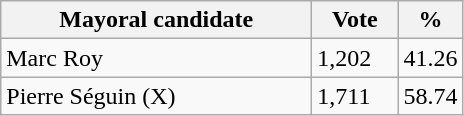<table class="wikitable">
<tr>
<th bgcolor="#DDDDFF" width="200px">Mayoral candidate</th>
<th bgcolor="#DDDDFF" width="50px">Vote</th>
<th bgcolor="#DDDDFF" width="30px">%</th>
</tr>
<tr>
<td>Marc Roy</td>
<td>1,202</td>
<td>41.26</td>
</tr>
<tr>
<td>Pierre Séguin (X)</td>
<td>1,711</td>
<td>58.74</td>
</tr>
</table>
